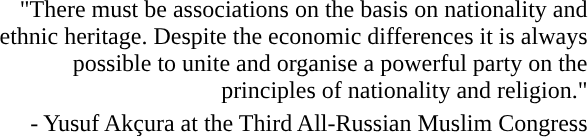<table style="float:right; margin-left: 10px;" width="400">
<tr style="text-align:right">
<td>"There must be associations on the basis on nationality and ethnic heritage. Despite the economic differences it is always possible to unite and organise a powerful party on the principles of nationality and religion."</td>
</tr>
<tr style="text-align:right">
<td>- Yusuf Akçura at the Third All-Russian Muslim Congress</td>
</tr>
<tr>
</tr>
</table>
